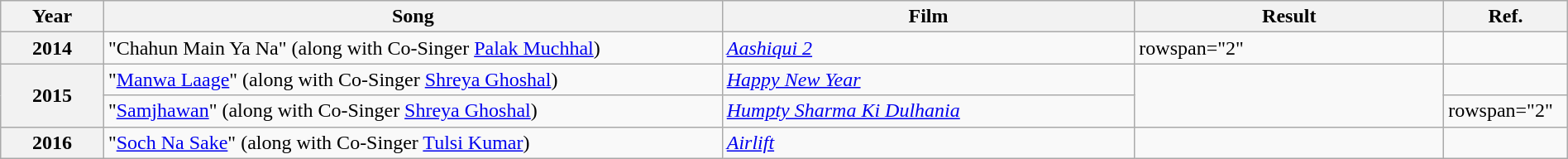<table class="wikitable plainrowheaders" width="100%" "textcolor:#000;">
<tr>
<th scope="col" width=5%><strong>Year</strong></th>
<th scope="col" width=30%><strong>Song</strong></th>
<th scope="col" width=20%><strong>Film</strong></th>
<th scope="col" width=15%><strong>Result</strong></th>
<th scope="col" width=2%><strong>Ref.</strong></th>
</tr>
<tr>
<th scope="row">2014</th>
<td>"Chahun Main Ya Na" (along with Co-Singer <a href='#'>Palak Muchhal</a>)</td>
<td><em><a href='#'>Aashiqui 2</a></em></td>
<td>rowspan="2" </td>
<td></td>
</tr>
<tr>
<th scope="row" rowspan="2">2015</th>
<td>"<a href='#'>Manwa Laage</a>" (along with Co-Singer <a href='#'>Shreya Ghoshal</a>)</td>
<td><em><a href='#'>Happy New Year</a></em></td>
<td rowspan="2"></td>
</tr>
<tr>
<td>"<a href='#'>Samjhawan</a>" (along with Co-Singer <a href='#'>Shreya Ghoshal</a>)</td>
<td><em><a href='#'>Humpty Sharma Ki Dulhania</a></em></td>
<td>rowspan="2" </td>
</tr>
<tr>
<th scope="row">2016</th>
<td>"<a href='#'>Soch Na Sake</a>" (along with Co-Singer <a href='#'>Tulsi Kumar</a>)</td>
<td><em><a href='#'>Airlift</a></em></td>
<td></td>
</tr>
</table>
